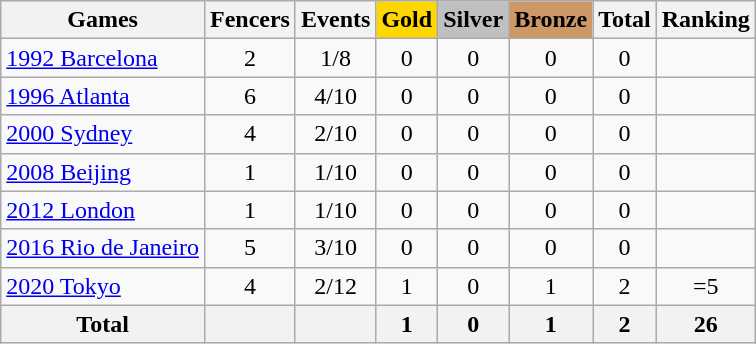<table class="wikitable sortable" style="text-align:center">
<tr>
<th>Games</th>
<th>Fencers</th>
<th>Events</th>
<th style="background-color:gold;">Gold</th>
<th style="background-color:silver;">Silver</th>
<th style="background-color:#c96;">Bronze</th>
<th>Total</th>
<th>Ranking</th>
</tr>
<tr>
<td align=left><a href='#'>1992 Barcelona</a></td>
<td>2</td>
<td>1/8</td>
<td>0</td>
<td>0</td>
<td>0</td>
<td>0</td>
<td></td>
</tr>
<tr>
<td align=left><a href='#'>1996 Atlanta</a></td>
<td>6</td>
<td>4/10</td>
<td>0</td>
<td>0</td>
<td>0</td>
<td>0</td>
<td></td>
</tr>
<tr>
<td align=left><a href='#'>2000 Sydney</a></td>
<td>4</td>
<td>2/10</td>
<td>0</td>
<td>0</td>
<td>0</td>
<td>0</td>
<td></td>
</tr>
<tr>
<td align=left><a href='#'>2008 Beijing</a></td>
<td>1</td>
<td>1/10</td>
<td>0</td>
<td>0</td>
<td>0</td>
<td>0</td>
<td></td>
</tr>
<tr>
<td align=left><a href='#'>2012 London</a></td>
<td>1</td>
<td>1/10</td>
<td>0</td>
<td>0</td>
<td>0</td>
<td>0</td>
<td></td>
</tr>
<tr>
<td align=left><a href='#'>2016 Rio de Janeiro</a></td>
<td>5</td>
<td>3/10</td>
<td>0</td>
<td>0</td>
<td>0</td>
<td>0</td>
<td></td>
</tr>
<tr>
<td align=left><a href='#'>2020 Tokyo</a></td>
<td>4</td>
<td>2/12</td>
<td>1</td>
<td>0</td>
<td>1</td>
<td>2</td>
<td>=5</td>
</tr>
<tr>
<th>Total</th>
<th></th>
<th></th>
<th>1</th>
<th>0</th>
<th>1</th>
<th>2</th>
<th>26</th>
</tr>
</table>
